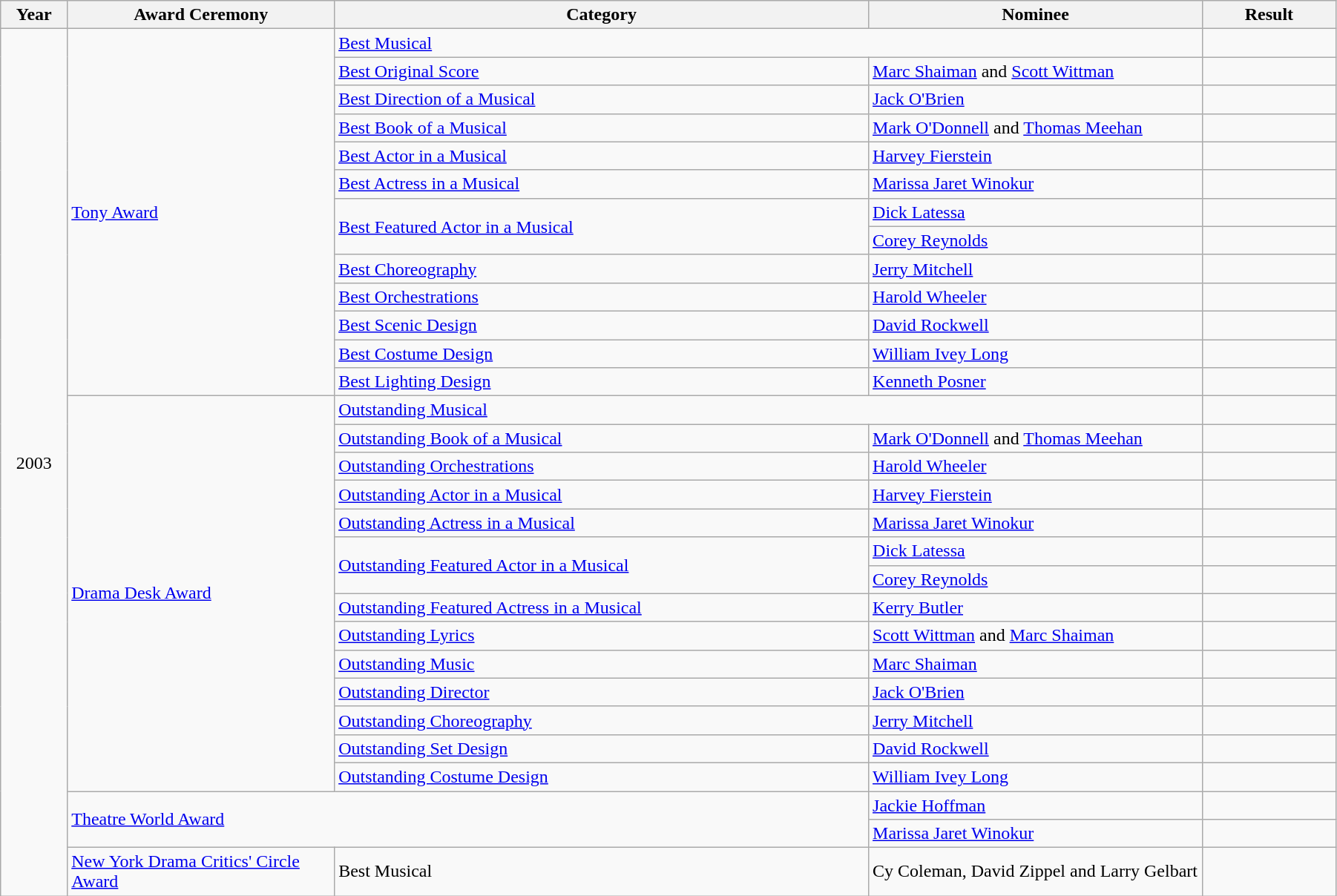<table class="wikitable" style="width:95%;">
<tr>
<th style="width:5%;">Year</th>
<th style="width:20%;">Award Ceremony</th>
<th style="width:40%;">Category</th>
<th style="width:25%;">Nominee</th>
<th style="width:10%;">Result</th>
</tr>
<tr>
<td rowspan="30" style="text-align:center;">2003</td>
<td rowspan="13"><a href='#'>Tony Award</a></td>
<td colspan="2"><a href='#'>Best Musical</a></td>
<td></td>
</tr>
<tr>
<td><a href='#'>Best Original Score</a></td>
<td><a href='#'>Marc Shaiman</a> and <a href='#'>Scott Wittman</a></td>
<td></td>
</tr>
<tr>
<td><a href='#'>Best Direction of a Musical</a></td>
<td><a href='#'>Jack O'Brien</a></td>
<td></td>
</tr>
<tr>
<td><a href='#'>Best Book of a Musical</a></td>
<td><a href='#'>Mark O'Donnell</a> and <a href='#'>Thomas Meehan</a></td>
<td></td>
</tr>
<tr>
<td><a href='#'>Best Actor in a Musical</a></td>
<td><a href='#'>Harvey Fierstein</a></td>
<td></td>
</tr>
<tr>
<td><a href='#'>Best Actress in a Musical</a></td>
<td><a href='#'>Marissa Jaret Winokur</a></td>
<td></td>
</tr>
<tr>
<td rowspan="2"><a href='#'>Best Featured Actor in a Musical</a></td>
<td><a href='#'>Dick Latessa</a></td>
<td></td>
</tr>
<tr>
<td><a href='#'>Corey Reynolds</a></td>
<td></td>
</tr>
<tr>
<td><a href='#'>Best Choreography</a></td>
<td><a href='#'>Jerry Mitchell</a></td>
<td></td>
</tr>
<tr>
<td><a href='#'>Best Orchestrations</a></td>
<td><a href='#'>Harold Wheeler</a></td>
<td></td>
</tr>
<tr>
<td><a href='#'>Best Scenic Design</a></td>
<td><a href='#'>David Rockwell</a></td>
<td></td>
</tr>
<tr>
<td><a href='#'>Best Costume Design</a></td>
<td><a href='#'>William Ivey Long</a></td>
<td></td>
</tr>
<tr>
<td><a href='#'>Best Lighting Design</a></td>
<td><a href='#'>Kenneth Posner</a></td>
<td></td>
</tr>
<tr>
<td rowspan="14"><a href='#'>Drama Desk Award</a></td>
<td colspan="2"><a href='#'>Outstanding Musical</a></td>
<td></td>
</tr>
<tr>
<td><a href='#'>Outstanding Book of a Musical</a></td>
<td><a href='#'>Mark O'Donnell</a> and <a href='#'>Thomas Meehan</a></td>
<td></td>
</tr>
<tr>
<td><a href='#'>Outstanding Orchestrations</a></td>
<td><a href='#'>Harold Wheeler</a></td>
<td></td>
</tr>
<tr>
<td><a href='#'>Outstanding Actor in a Musical</a></td>
<td><a href='#'>Harvey Fierstein</a></td>
<td></td>
</tr>
<tr>
<td><a href='#'>Outstanding Actress in a Musical</a></td>
<td><a href='#'>Marissa Jaret Winokur</a></td>
<td></td>
</tr>
<tr>
<td rowspan="2"><a href='#'>Outstanding Featured Actor in a Musical</a></td>
<td><a href='#'>Dick Latessa</a></td>
<td></td>
</tr>
<tr>
<td><a href='#'>Corey Reynolds</a></td>
<td></td>
</tr>
<tr>
<td><a href='#'>Outstanding Featured Actress in a Musical</a></td>
<td><a href='#'>Kerry Butler</a></td>
<td></td>
</tr>
<tr>
<td><a href='#'>Outstanding Lyrics</a></td>
<td><a href='#'>Scott Wittman</a> and <a href='#'>Marc Shaiman</a></td>
<td></td>
</tr>
<tr>
<td><a href='#'>Outstanding Music</a></td>
<td><a href='#'>Marc Shaiman</a></td>
<td></td>
</tr>
<tr>
<td><a href='#'>Outstanding Director</a></td>
<td><a href='#'>Jack O'Brien</a></td>
<td></td>
</tr>
<tr>
<td><a href='#'>Outstanding Choreography</a></td>
<td><a href='#'>Jerry Mitchell</a></td>
<td></td>
</tr>
<tr>
<td><a href='#'>Outstanding Set Design</a></td>
<td><a href='#'>David Rockwell</a></td>
<td></td>
</tr>
<tr>
<td><a href='#'>Outstanding Costume Design</a></td>
<td><a href='#'>William Ivey Long</a></td>
<td></td>
</tr>
<tr>
<td rowspan="2" colspan="2"><a href='#'>Theatre World Award</a></td>
<td><a href='#'>Jackie Hoffman</a></td>
<td></td>
</tr>
<tr>
<td><a href='#'>Marissa Jaret Winokur</a></td>
<td></td>
</tr>
<tr>
<td><a href='#'>New York Drama Critics' Circle Award</a></td>
<td>Best Musical</td>
<td>Cy Coleman, David Zippel and Larry Gelbart</td>
<td></td>
</tr>
</table>
